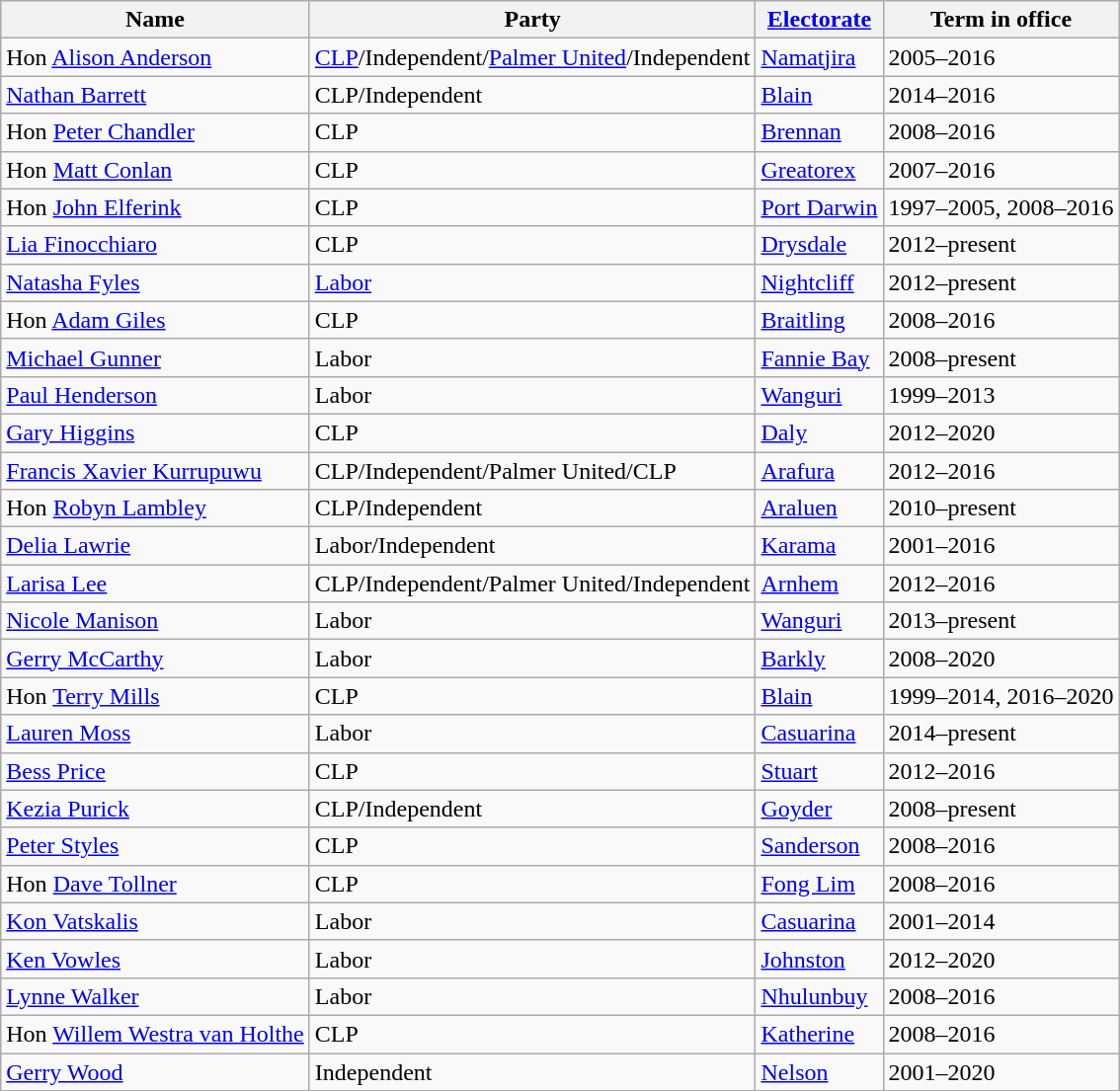<table class="wikitable sortable">
<tr>
<th>Name</th>
<th>Party</th>
<th><a href='#'>Electorate</a></th>
<th>Term in office</th>
</tr>
<tr>
<td>Hon <a href='#'>Alison Anderson</a></td>
<td><a href='#'>CLP</a>/Independent/<a href='#'>Palmer United</a>/Independent</td>
<td><a href='#'>Namatjira</a></td>
<td>2005–2016</td>
</tr>
<tr>
<td><a href='#'>Nathan Barrett</a></td>
<td>CLP/Independent</td>
<td><a href='#'>Blain</a></td>
<td>2014–2016</td>
</tr>
<tr>
<td>Hon <a href='#'>Peter Chandler</a></td>
<td>CLP</td>
<td><a href='#'>Brennan</a></td>
<td>2008–2016</td>
</tr>
<tr>
<td>Hon <a href='#'>Matt Conlan</a></td>
<td>CLP</td>
<td><a href='#'>Greatorex</a></td>
<td>2007–2016</td>
</tr>
<tr>
<td>Hon <a href='#'>John Elferink</a></td>
<td>CLP</td>
<td><a href='#'>Port Darwin</a></td>
<td>1997–2005, 2008–2016</td>
</tr>
<tr>
<td><a href='#'>Lia Finocchiaro</a></td>
<td>CLP</td>
<td><a href='#'>Drysdale</a></td>
<td>2012–present</td>
</tr>
<tr>
<td><a href='#'>Natasha Fyles</a></td>
<td><a href='#'>Labor</a></td>
<td><a href='#'>Nightcliff</a></td>
<td>2012–present</td>
</tr>
<tr>
<td>Hon <a href='#'>Adam Giles</a></td>
<td>CLP</td>
<td><a href='#'>Braitling</a></td>
<td>2008–2016</td>
</tr>
<tr>
<td><a href='#'>Michael Gunner</a></td>
<td>Labor</td>
<td><a href='#'>Fannie Bay</a></td>
<td>2008–present</td>
</tr>
<tr>
<td><a href='#'>Paul Henderson</a></td>
<td>Labor</td>
<td><a href='#'>Wanguri</a></td>
<td>1999–2013</td>
</tr>
<tr>
<td><a href='#'>Gary Higgins</a></td>
<td>CLP</td>
<td><a href='#'>Daly</a></td>
<td>2012–2020</td>
</tr>
<tr>
<td><a href='#'>Francis Xavier Kurrupuwu</a></td>
<td>CLP/Independent/Palmer United/CLP</td>
<td><a href='#'>Arafura</a></td>
<td>2012–2016</td>
</tr>
<tr>
<td>Hon <a href='#'>Robyn Lambley</a></td>
<td>CLP/Independent</td>
<td><a href='#'>Araluen</a></td>
<td>2010–present</td>
</tr>
<tr>
<td><a href='#'>Delia Lawrie</a></td>
<td>Labor/Independent </td>
<td><a href='#'>Karama</a></td>
<td>2001–2016</td>
</tr>
<tr>
<td><a href='#'>Larisa Lee</a></td>
<td>CLP/Independent/Palmer United/Independent</td>
<td><a href='#'>Arnhem</a></td>
<td>2012–2016</td>
</tr>
<tr>
<td><a href='#'>Nicole Manison</a></td>
<td>Labor</td>
<td><a href='#'>Wanguri</a></td>
<td>2013–present</td>
</tr>
<tr>
<td><a href='#'>Gerry McCarthy</a></td>
<td>Labor</td>
<td><a href='#'>Barkly</a></td>
<td>2008–2020</td>
</tr>
<tr>
<td>Hon <a href='#'>Terry Mills</a></td>
<td>CLP</td>
<td><a href='#'>Blain</a></td>
<td>1999–2014, 2016–2020</td>
</tr>
<tr>
<td><a href='#'>Lauren Moss</a> </td>
<td>Labor</td>
<td><a href='#'>Casuarina</a></td>
<td>2014–present</td>
</tr>
<tr>
<td><a href='#'>Bess Price</a></td>
<td>CLP</td>
<td><a href='#'>Stuart</a></td>
<td>2012–2016</td>
</tr>
<tr>
<td><a href='#'>Kezia Purick</a></td>
<td>CLP/Independent</td>
<td><a href='#'>Goyder</a></td>
<td>2008–present</td>
</tr>
<tr>
<td><a href='#'>Peter Styles</a></td>
<td>CLP</td>
<td><a href='#'>Sanderson</a></td>
<td>2008–2016</td>
</tr>
<tr>
<td>Hon <a href='#'>Dave Tollner</a></td>
<td>CLP</td>
<td><a href='#'>Fong Lim</a></td>
<td>2008–2016</td>
</tr>
<tr>
<td><a href='#'>Kon Vatskalis</a> </td>
<td>Labor</td>
<td><a href='#'>Casuarina</a></td>
<td>2001–2014</td>
</tr>
<tr>
<td><a href='#'>Ken Vowles</a></td>
<td>Labor</td>
<td><a href='#'>Johnston</a></td>
<td>2012–2020</td>
</tr>
<tr>
<td><a href='#'>Lynne Walker</a></td>
<td>Labor</td>
<td><a href='#'>Nhulunbuy</a></td>
<td>2008–2016</td>
</tr>
<tr>
<td>Hon <a href='#'>Willem Westra van Holthe</a></td>
<td>CLP</td>
<td><a href='#'>Katherine</a></td>
<td>2008–2016</td>
</tr>
<tr>
<td><a href='#'>Gerry Wood</a></td>
<td>Independent</td>
<td><a href='#'>Nelson</a></td>
<td>2001–2020</td>
</tr>
<tr>
</tr>
</table>
